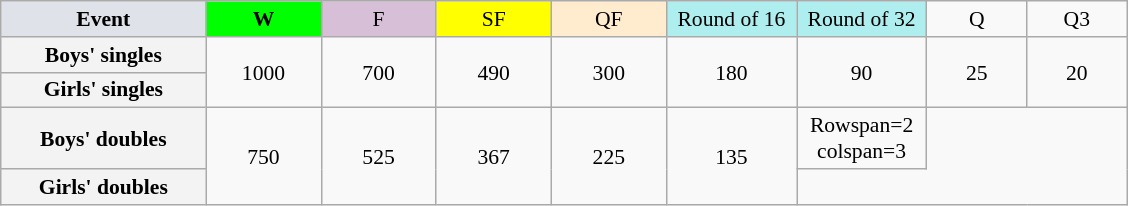<table class="wikitable nowrap" style="font-size:90%; text-align:center">
<tr>
<th style="width:130px; background:#dfe2e9;">Event</th>
<th style="width:70px; background:lime;">W</th>
<td style="width:70px; background:thistle;">F</td>
<td style="width:70px; background:#ff0;">SF</td>
<td style="width:70px; background:#ffebcd;">QF</td>
<td style="width:80px; background:#afeeee;">Round of 16</td>
<td style="width:80px; background:#afeeee;">Round of 32</td>
<td style="width:60px;">Q</td>
<td style="width:60px;">Q3</td>
</tr>
<tr>
<th style="background:#f3f3f3;">Boys' singles</th>
<td rowspan=2>1000</td>
<td rowspan=2>700</td>
<td rowspan=2>490</td>
<td rowspan=2>300</td>
<td rowspan=2>180</td>
<td rowspan=2>90</td>
<td rowspan=2>25</td>
<td rowspan=2>20</td>
</tr>
<tr>
<th style="background:#f3f3f3;">Girls' singles</th>
</tr>
<tr>
<th style="background:#f3f3f3;">Boys' doubles</th>
<td rowspan=2>750</td>
<td rowspan=2>525</td>
<td rowspan=2>367</td>
<td rowspan=2>225</td>
<td rowspan=2>135</td>
<td>Rowspan=2 colspan=3 </td>
</tr>
<tr>
<th style="background:#f3f3f3;">Girls' doubles</th>
</tr>
</table>
